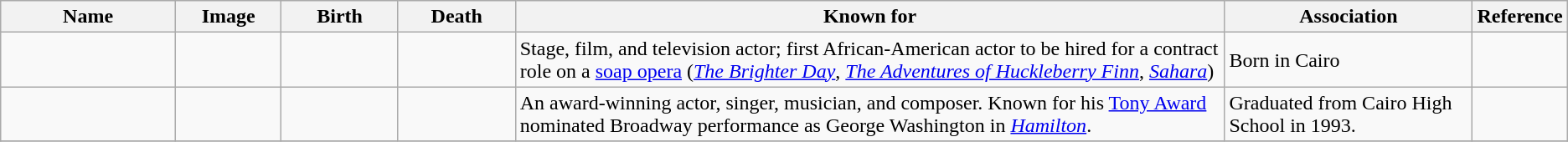<table class="wikitable sortable">
<tr>
<th scope="col" width="140">Name</th>
<th scope="col" width="80" class="unsortable">Image</th>
<th scope="col" width="90">Birth</th>
<th scope="col" width="90">Death</th>
<th scope="col" width="600" class="unsortable">Known for</th>
<th scope="col" width="200" class="unsortable">Association</th>
<th scope="col" width="30" class="unsortable">Reference</th>
</tr>
<tr>
<td></td>
<td></td>
<td align=right></td>
<td align=right></td>
<td>Stage, film, and television actor; first African-American actor to be hired for a contract role on a <a href='#'>soap opera</a> (<em><a href='#'>The Brighter Day</a></em>, <a href='#'><em>The Adventures of Huckleberry Finn</em></a>, <a href='#'><em>Sahara</em></a>)</td>
<td>Born in Cairo</td>
<td align="center"></td>
</tr>
<tr>
<td></td>
<td></td>
<td align=right></td>
<td align=right></td>
<td>An award-winning actor, singer, musician, and composer. Known for his <a href='#'>Tony Award</a> nominated Broadway performance as George Washington in <a href='#'><em>Hamilton</em></a>.</td>
<td>Graduated from Cairo High School in 1993.</td>
<td align="center"></td>
</tr>
<tr>
</tr>
</table>
